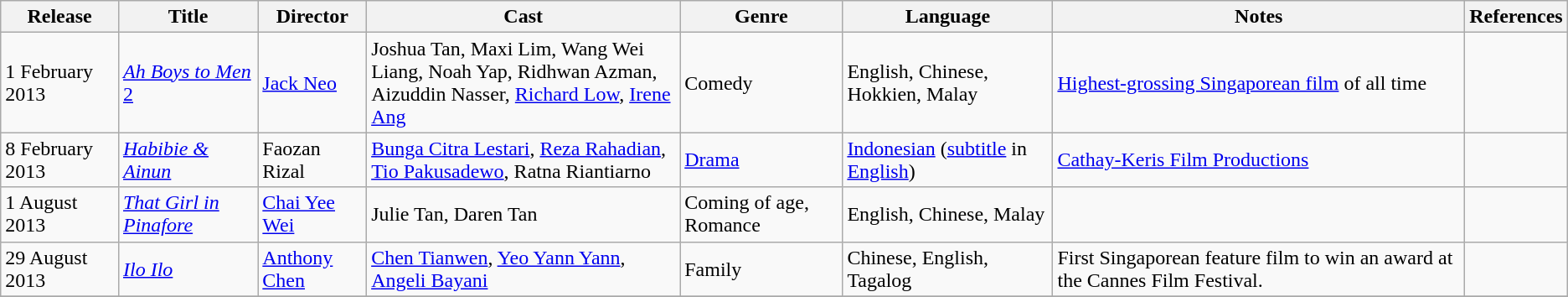<table class="wikitable sortable">
<tr>
<th>Release</th>
<th>Title</th>
<th>Director</th>
<th style="width:20%;">Cast</th>
<th>Genre</th>
<th>Language</th>
<th>Notes</th>
<th>References</th>
</tr>
<tr>
<td>1 February 2013</td>
<td><a href='#'><em>Ah Boys to Men</em> 2</a></td>
<td><a href='#'>Jack Neo</a></td>
<td>Joshua Tan, Maxi Lim, Wang Wei Liang, Noah Yap, Ridhwan Azman, Aizuddin Nasser, <a href='#'>Richard Low</a>, <a href='#'>Irene Ang</a></td>
<td>Comedy</td>
<td>English, Chinese, Hokkien, Malay</td>
<td><a href='#'>Highest-grossing Singaporean film</a> of all time</td>
<td></td>
</tr>
<tr>
<td>8 February 2013</td>
<td><em><a href='#'>Habibie & Ainun</a></em></td>
<td>Faozan Rizal</td>
<td><a href='#'>Bunga Citra Lestari</a>, <a href='#'>Reza Rahadian</a>, <a href='#'>Tio Pakusadewo</a>, Ratna Riantiarno</td>
<td><a href='#'>Drama</a></td>
<td><a href='#'>Indonesian</a> (<a href='#'>subtitle</a> in <a href='#'>English</a>)</td>
<td><a href='#'>Cathay-Keris Film Productions</a></td>
<td></td>
</tr>
<tr>
<td>1 August 2013</td>
<td><em><a href='#'>That Girl in Pinafore</a></em></td>
<td><a href='#'>Chai Yee Wei</a></td>
<td>Julie Tan, Daren Tan</td>
<td>Coming of age, Romance</td>
<td>English, Chinese, Malay</td>
<td></td>
<td></td>
</tr>
<tr>
<td>29 August 2013</td>
<td><em><a href='#'>Ilo Ilo</a></em></td>
<td><a href='#'>Anthony Chen</a></td>
<td><a href='#'>Chen Tianwen</a>, <a href='#'>Yeo Yann Yann</a>, <a href='#'>Angeli Bayani</a></td>
<td>Family</td>
<td>Chinese, English, Tagalog</td>
<td>First Singaporean feature film to win an award at the Cannes Film Festival.</td>
<td></td>
</tr>
<tr>
</tr>
</table>
